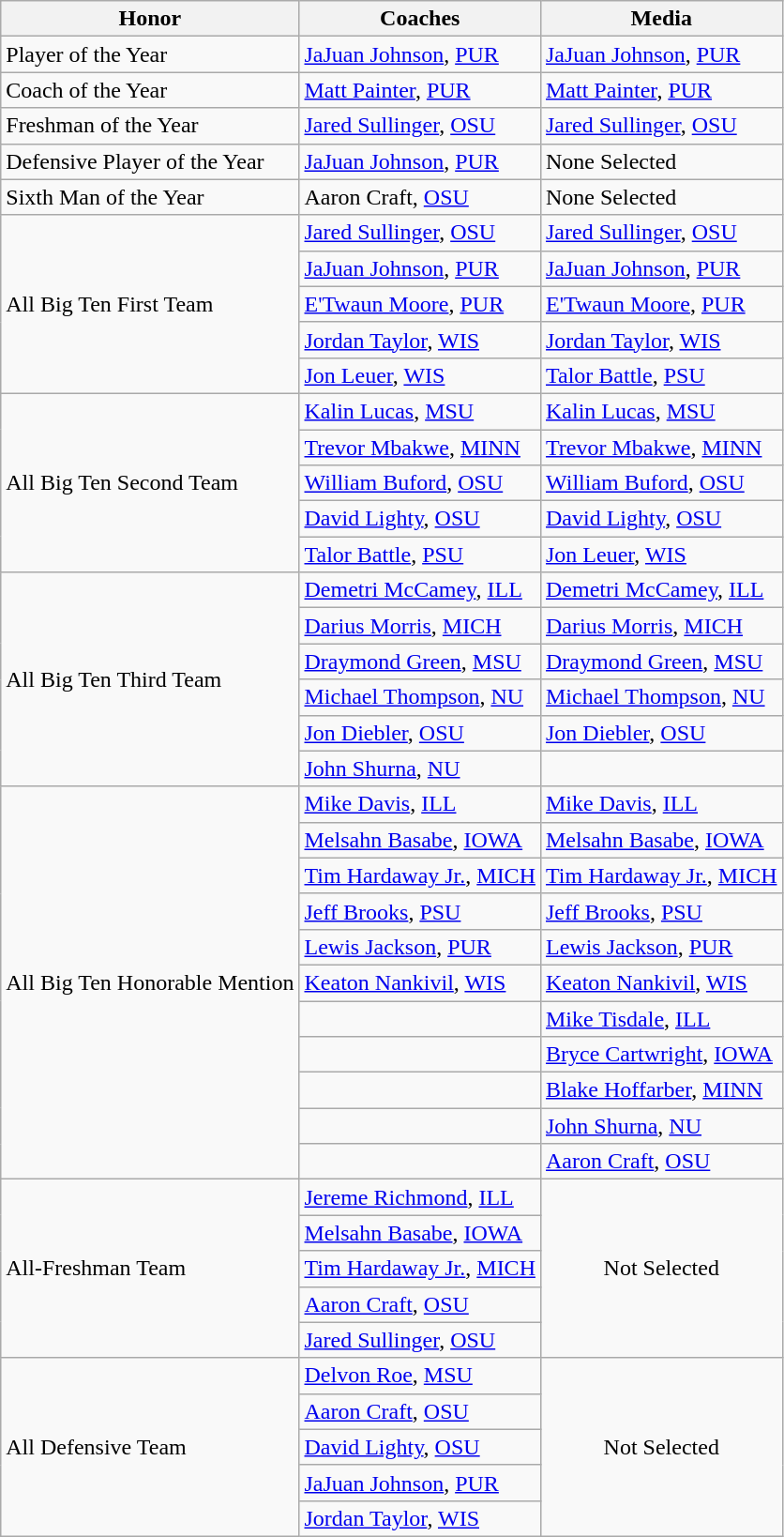<table class="wikitable" border="1">
<tr>
<th>Honor</th>
<th>Coaches</th>
<th>Media</th>
</tr>
<tr>
<td>Player of the Year</td>
<td><a href='#'>JaJuan Johnson</a>, <a href='#'>PUR</a></td>
<td><a href='#'>JaJuan Johnson</a>, <a href='#'>PUR</a></td>
</tr>
<tr>
<td>Coach of the Year</td>
<td><a href='#'>Matt Painter</a>, <a href='#'>PUR</a></td>
<td><a href='#'>Matt Painter</a>, <a href='#'>PUR</a></td>
</tr>
<tr>
<td>Freshman of the Year</td>
<td><a href='#'>Jared Sullinger</a>, <a href='#'>OSU</a></td>
<td><a href='#'>Jared Sullinger</a>, <a href='#'>OSU</a></td>
</tr>
<tr>
<td>Defensive Player of the Year</td>
<td><a href='#'>JaJuan Johnson</a>, <a href='#'>PUR</a></td>
<td>None Selected</td>
</tr>
<tr>
<td>Sixth Man of the Year</td>
<td>Aaron Craft, <a href='#'>OSU</a></td>
<td>None Selected</td>
</tr>
<tr>
<td rowspan=5 valign=middle>All Big Ten First Team</td>
<td><a href='#'>Jared Sullinger</a>, <a href='#'>OSU</a></td>
<td><a href='#'>Jared Sullinger</a>, <a href='#'>OSU</a></td>
</tr>
<tr>
<td><a href='#'>JaJuan Johnson</a>, <a href='#'>PUR</a></td>
<td><a href='#'>JaJuan Johnson</a>, <a href='#'>PUR</a></td>
</tr>
<tr>
<td><a href='#'>E'Twaun Moore</a>, <a href='#'>PUR</a></td>
<td><a href='#'>E'Twaun Moore</a>, <a href='#'>PUR</a></td>
</tr>
<tr>
<td><a href='#'>Jordan Taylor</a>, <a href='#'>WIS</a></td>
<td><a href='#'>Jordan Taylor</a>, <a href='#'>WIS</a></td>
</tr>
<tr>
<td><a href='#'>Jon Leuer</a>, <a href='#'>WIS</a></td>
<td><a href='#'>Talor Battle</a>, <a href='#'>PSU</a></td>
</tr>
<tr>
<td rowspan=5 valign=middle>All Big Ten Second Team</td>
<td><a href='#'>Kalin Lucas</a>, <a href='#'>MSU</a></td>
<td><a href='#'>Kalin Lucas</a>, <a href='#'>MSU</a></td>
</tr>
<tr>
<td><a href='#'>Trevor Mbakwe</a>, <a href='#'>MINN</a></td>
<td><a href='#'>Trevor Mbakwe</a>, <a href='#'>MINN</a></td>
</tr>
<tr>
<td><a href='#'>William Buford</a>, <a href='#'>OSU</a></td>
<td><a href='#'>William Buford</a>, <a href='#'>OSU</a></td>
</tr>
<tr>
<td><a href='#'>David Lighty</a>, <a href='#'>OSU</a></td>
<td><a href='#'>David Lighty</a>, <a href='#'>OSU</a></td>
</tr>
<tr>
<td><a href='#'>Talor Battle</a>, <a href='#'>PSU</a></td>
<td><a href='#'>Jon Leuer</a>, <a href='#'>WIS</a></td>
</tr>
<tr>
<td rowspan=6 valign=middle>All Big Ten Third Team</td>
<td><a href='#'>Demetri McCamey</a>, <a href='#'>ILL</a></td>
<td><a href='#'>Demetri McCamey</a>, <a href='#'>ILL</a></td>
</tr>
<tr>
<td><a href='#'>Darius Morris</a>, <a href='#'>MICH</a></td>
<td><a href='#'>Darius Morris</a>, <a href='#'>MICH</a></td>
</tr>
<tr>
<td><a href='#'>Draymond Green</a>, <a href='#'>MSU</a></td>
<td><a href='#'>Draymond Green</a>, <a href='#'>MSU</a></td>
</tr>
<tr>
<td><a href='#'>Michael Thompson</a>, <a href='#'>NU</a></td>
<td><a href='#'>Michael Thompson</a>, <a href='#'>NU</a></td>
</tr>
<tr>
<td><a href='#'>Jon Diebler</a>, <a href='#'>OSU</a></td>
<td><a href='#'>Jon Diebler</a>, <a href='#'>OSU</a></td>
</tr>
<tr>
<td><a href='#'>John Shurna</a>, <a href='#'>NU</a></td>
<td></td>
</tr>
<tr>
<td rowspan=11 valign=middle>All Big Ten Honorable Mention</td>
<td><a href='#'>Mike Davis</a>, <a href='#'>ILL</a></td>
<td><a href='#'>Mike Davis</a>, <a href='#'>ILL</a></td>
</tr>
<tr>
<td><a href='#'>Melsahn Basabe</a>, <a href='#'>IOWA</a></td>
<td><a href='#'>Melsahn Basabe</a>, <a href='#'>IOWA</a></td>
</tr>
<tr>
<td><a href='#'>Tim Hardaway Jr.</a>, <a href='#'>MICH</a></td>
<td><a href='#'>Tim Hardaway Jr.</a>, <a href='#'>MICH</a></td>
</tr>
<tr>
<td><a href='#'>Jeff Brooks</a>, <a href='#'>PSU</a></td>
<td><a href='#'>Jeff Brooks</a>, <a href='#'>PSU</a></td>
</tr>
<tr>
<td><a href='#'>Lewis Jackson</a>, <a href='#'>PUR</a></td>
<td><a href='#'>Lewis Jackson</a>, <a href='#'>PUR</a></td>
</tr>
<tr>
<td><a href='#'>Keaton Nankivil</a>, <a href='#'>WIS</a></td>
<td><a href='#'>Keaton Nankivil</a>, <a href='#'>WIS</a></td>
</tr>
<tr>
<td></td>
<td><a href='#'>Mike Tisdale</a>, <a href='#'>ILL</a></td>
</tr>
<tr>
<td></td>
<td><a href='#'>Bryce Cartwright</a>, <a href='#'>IOWA</a></td>
</tr>
<tr>
<td></td>
<td><a href='#'>Blake Hoffarber</a>, <a href='#'>MINN</a></td>
</tr>
<tr>
<td></td>
<td><a href='#'>John Shurna</a>, <a href='#'>NU</a></td>
</tr>
<tr>
<td></td>
<td><a href='#'>Aaron Craft</a>, <a href='#'>OSU</a></td>
</tr>
<tr>
<td rowspan=5 valign=middle>All-Freshman Team</td>
<td><a href='#'>Jereme Richmond</a>, <a href='#'>ILL</a></td>
<td rowspan=5 colspan=1 align=center>Not Selected</td>
</tr>
<tr>
<td><a href='#'>Melsahn Basabe</a>, <a href='#'>IOWA</a></td>
</tr>
<tr>
<td><a href='#'>Tim Hardaway Jr.</a>, <a href='#'>MICH</a></td>
</tr>
<tr>
<td><a href='#'>Aaron Craft</a>, <a href='#'>OSU</a></td>
</tr>
<tr>
<td><a href='#'>Jared Sullinger</a>, <a href='#'>OSU</a></td>
</tr>
<tr>
<td rowspan=5 valign=middle>All Defensive Team</td>
<td><a href='#'>Delvon Roe</a>, <a href='#'>MSU</a></td>
<td rowspan=5 colspan=1 align=center>Not Selected</td>
</tr>
<tr>
<td><a href='#'>Aaron Craft</a>, <a href='#'>OSU</a></td>
</tr>
<tr>
<td><a href='#'>David Lighty</a>, <a href='#'>OSU</a></td>
</tr>
<tr>
<td><a href='#'>JaJuan Johnson</a>, <a href='#'>PUR</a></td>
</tr>
<tr>
<td><a href='#'>Jordan Taylor</a>, <a href='#'>WIS</a></td>
</tr>
</table>
